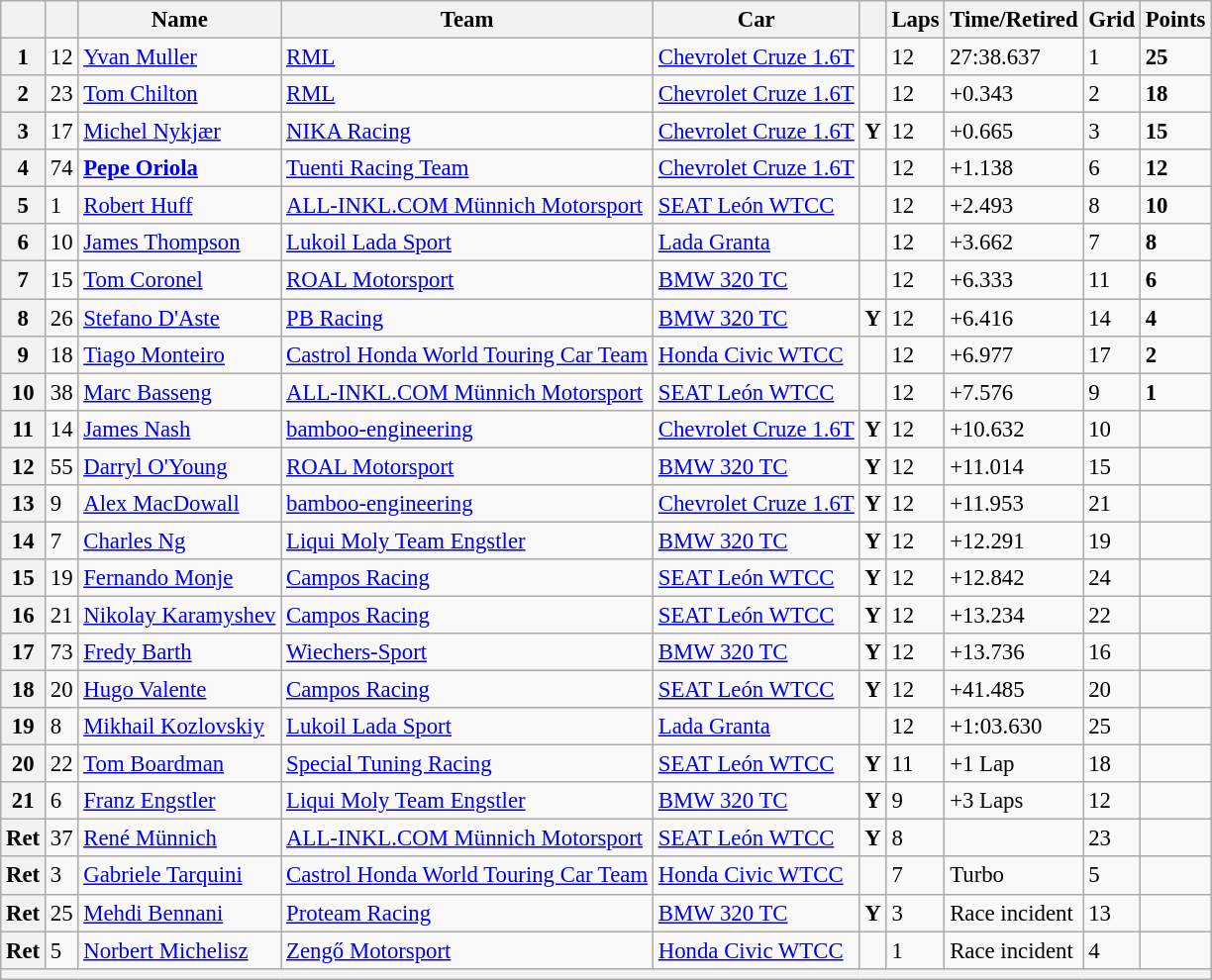<table class="wikitable sortable" style="font-size: 95%;">
<tr>
<th></th>
<th></th>
<th>Name</th>
<th>Team</th>
<th>Car</th>
<th></th>
<th>Laps</th>
<th>Time/Retired</th>
<th>Grid</th>
<th>Points</th>
</tr>
<tr>
<th>1</th>
<td>12</td>
<td> <a href='#'>Yvan Muller</a></td>
<td><a href='#'>RML</a></td>
<td><a href='#'>Chevrolet Cruze 1.6T</a></td>
<td></td>
<td>12</td>
<td>27:38.637</td>
<td>1</td>
<td><strong>25</strong></td>
</tr>
<tr>
<th>2</th>
<td>23</td>
<td> <a href='#'>Tom Chilton</a></td>
<td><a href='#'>RML</a></td>
<td><a href='#'>Chevrolet Cruze 1.6T</a></td>
<td></td>
<td>12</td>
<td>+0.343</td>
<td>2</td>
<td><strong>18</strong></td>
</tr>
<tr>
<th>3</th>
<td>17</td>
<td> <a href='#'>Michel Nykjær</a></td>
<td><a href='#'>NIKA Racing</a></td>
<td><a href='#'>Chevrolet Cruze 1.6T</a></td>
<td align=center><strong><span>Y</span></strong></td>
<td>12</td>
<td>+0.665</td>
<td>3</td>
<td><strong>15</strong></td>
</tr>
<tr>
<th>4</th>
<td>74</td>
<td> <strong><a href='#'>Pepe Oriola</a></strong></td>
<td><a href='#'>Tuenti Racing Team</a></td>
<td><a href='#'>Chevrolet Cruze 1.6T</a></td>
<td></td>
<td>12</td>
<td>+1.138</td>
<td>6</td>
<td><strong>12</strong></td>
</tr>
<tr>
<th>5</th>
<td>1</td>
<td> <a href='#'>Robert Huff</a></td>
<td><a href='#'>ALL-INKL.COM Münnich Motorsport</a></td>
<td><a href='#'>SEAT León WTCC</a></td>
<td></td>
<td>12</td>
<td>+2.493</td>
<td>8</td>
<td><strong>10</strong></td>
</tr>
<tr>
<th>6</th>
<td>10</td>
<td> <a href='#'>James Thompson</a></td>
<td><a href='#'>Lukoil Lada Sport</a></td>
<td><a href='#'>Lada Granta</a></td>
<td></td>
<td>12</td>
<td>+3.662</td>
<td>7</td>
<td><strong>8</strong></td>
</tr>
<tr>
<th>7</th>
<td>15</td>
<td> <a href='#'>Tom Coronel</a></td>
<td><a href='#'>ROAL Motorsport</a></td>
<td><a href='#'>BMW 320 TC</a></td>
<td></td>
<td>12</td>
<td>+6.333</td>
<td>11</td>
<td><strong>6</strong></td>
</tr>
<tr>
<th>8</th>
<td>26</td>
<td> <a href='#'>Stefano D'Aste</a></td>
<td><a href='#'>PB Racing</a></td>
<td><a href='#'>BMW 320 TC</a></td>
<td align=center><strong><span>Y</span></strong></td>
<td>12</td>
<td>+6.416</td>
<td>14</td>
<td><strong>4</strong></td>
</tr>
<tr>
<th>9</th>
<td>18</td>
<td> <a href='#'>Tiago Monteiro</a></td>
<td><a href='#'>Castrol Honda World Touring Car Team</a></td>
<td><a href='#'>Honda Civic WTCC</a></td>
<td></td>
<td>12</td>
<td>+6.977</td>
<td>17</td>
<td><strong>2</strong></td>
</tr>
<tr>
<th>10</th>
<td>38</td>
<td> <a href='#'>Marc Basseng</a></td>
<td><a href='#'>ALL-INKL.COM Münnich Motorsport</a></td>
<td><a href='#'>SEAT León WTCC</a></td>
<td></td>
<td>12</td>
<td>+7.576</td>
<td>9</td>
<td><strong>1</strong></td>
</tr>
<tr>
<th>11</th>
<td>14</td>
<td> <a href='#'>James Nash</a></td>
<td><a href='#'>bamboo-engineering</a></td>
<td><a href='#'>Chevrolet Cruze 1.6T</a></td>
<td align=center><strong><span>Y</span></strong></td>
<td>12</td>
<td>+10.632</td>
<td>10</td>
<td></td>
</tr>
<tr>
<th>12</th>
<td>55</td>
<td> <a href='#'>Darryl O'Young</a></td>
<td><a href='#'>ROAL Motorsport</a></td>
<td><a href='#'>BMW 320 TC</a></td>
<td align=center><strong><span>Y</span></strong></td>
<td>12</td>
<td>+11.014</td>
<td>15</td>
<td></td>
</tr>
<tr>
<th>13</th>
<td>9</td>
<td> <a href='#'>Alex MacDowall</a></td>
<td><a href='#'>bamboo-engineering</a></td>
<td><a href='#'>Chevrolet Cruze 1.6T</a></td>
<td align=center><strong><span>Y</span></strong></td>
<td>12</td>
<td>+11.953</td>
<td>21</td>
<td></td>
</tr>
<tr>
<th>14</th>
<td>7</td>
<td> <a href='#'>Charles Ng</a></td>
<td><a href='#'>Liqui Moly Team Engstler</a></td>
<td><a href='#'>BMW 320 TC</a></td>
<td align=center><strong><span>Y</span></strong></td>
<td>12</td>
<td>+12.291</td>
<td>19</td>
<td></td>
</tr>
<tr>
<th>15</th>
<td>19</td>
<td> <a href='#'>Fernando Monje</a></td>
<td><a href='#'>Campos Racing</a></td>
<td><a href='#'>SEAT León WTCC</a></td>
<td align=center><strong><span>Y</span></strong></td>
<td>12</td>
<td>+12.842</td>
<td>24</td>
<td></td>
</tr>
<tr>
<th>16</th>
<td>21</td>
<td> <a href='#'>Nikolay Karamyshev</a></td>
<td><a href='#'>Campos Racing</a></td>
<td><a href='#'>SEAT León WTCC</a></td>
<td align=center><strong><span>Y</span></strong></td>
<td>12</td>
<td>+13.234</td>
<td>22</td>
<td></td>
</tr>
<tr>
<th>17</th>
<td>73</td>
<td> <a href='#'>Fredy Barth</a></td>
<td><a href='#'>Wiechers-Sport</a></td>
<td><a href='#'>BMW 320 TC</a></td>
<td align=center><strong><span>Y</span></strong></td>
<td>12</td>
<td>+13.736</td>
<td>16</td>
<td></td>
</tr>
<tr>
<th>18</th>
<td>20</td>
<td> <a href='#'>Hugo Valente</a></td>
<td><a href='#'>Campos Racing</a></td>
<td><a href='#'>SEAT León WTCC</a></td>
<td align=center><strong><span>Y</span></strong></td>
<td>12</td>
<td>+41.485</td>
<td>20</td>
<td></td>
</tr>
<tr>
<th>19</th>
<td>8</td>
<td> <a href='#'>Mikhail Kozlovskiy</a></td>
<td><a href='#'>Lukoil Lada Sport</a></td>
<td><a href='#'>Lada Granta</a></td>
<td></td>
<td>12</td>
<td>+1:03.630</td>
<td>25</td>
<td></td>
</tr>
<tr>
<th>20</th>
<td>22</td>
<td> <a href='#'>Tom Boardman</a></td>
<td><a href='#'>Special Tuning Racing</a></td>
<td><a href='#'>SEAT León WTCC</a></td>
<td align=center><strong><span>Y</span></strong></td>
<td>11</td>
<td>+1 Lap</td>
<td>18</td>
<td></td>
</tr>
<tr>
<th>21</th>
<td>6</td>
<td> <a href='#'>Franz Engstler</a></td>
<td><a href='#'>Liqui Moly Team Engstler</a></td>
<td><a href='#'>BMW 320 TC</a></td>
<td align=center><strong><span>Y</span></strong></td>
<td>9</td>
<td>+3 Laps</td>
<td>12</td>
<td></td>
</tr>
<tr>
<th>Ret</th>
<td>37</td>
<td> <a href='#'>René Münnich</a></td>
<td><a href='#'>ALL-INKL.COM Münnich Motorsport</a></td>
<td><a href='#'>SEAT León WTCC</a></td>
<td align=center><strong><span>Y</span></strong></td>
<td>8</td>
<td></td>
<td>23</td>
<td></td>
</tr>
<tr>
<th>Ret</th>
<td>3</td>
<td> <a href='#'>Gabriele Tarquini</a></td>
<td><a href='#'>Castrol Honda World Touring Car Team</a></td>
<td><a href='#'>Honda Civic WTCC</a></td>
<td></td>
<td>7</td>
<td>Turbo</td>
<td>5</td>
<td></td>
</tr>
<tr>
<th>Ret</th>
<td>25</td>
<td> <a href='#'>Mehdi Bennani</a></td>
<td><a href='#'>Proteam Racing</a></td>
<td><a href='#'>BMW 320 TC</a></td>
<td align=center><strong><span>Y</span></strong></td>
<td>3</td>
<td>Race incident</td>
<td>13</td>
<td></td>
</tr>
<tr>
<th>Ret</th>
<td>5</td>
<td> <a href='#'>Norbert Michelisz</a></td>
<td><a href='#'>Zengő Motorsport</a></td>
<td><a href='#'>Honda Civic WTCC</a></td>
<td></td>
<td>1</td>
<td>Race incident</td>
<td>4</td>
<td></td>
</tr>
<tr>
<th colspan=10></th>
</tr>
</table>
